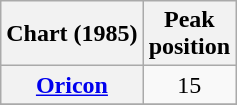<table class="wikitable plainrowheaders" style="text-align:center;">
<tr>
<th scope="col">Chart (1985)</th>
<th scope="col">Peak<br>position</th>
</tr>
<tr>
<th scope="row"><a href='#'>Oricon</a></th>
<td>15</td>
</tr>
<tr>
</tr>
</table>
